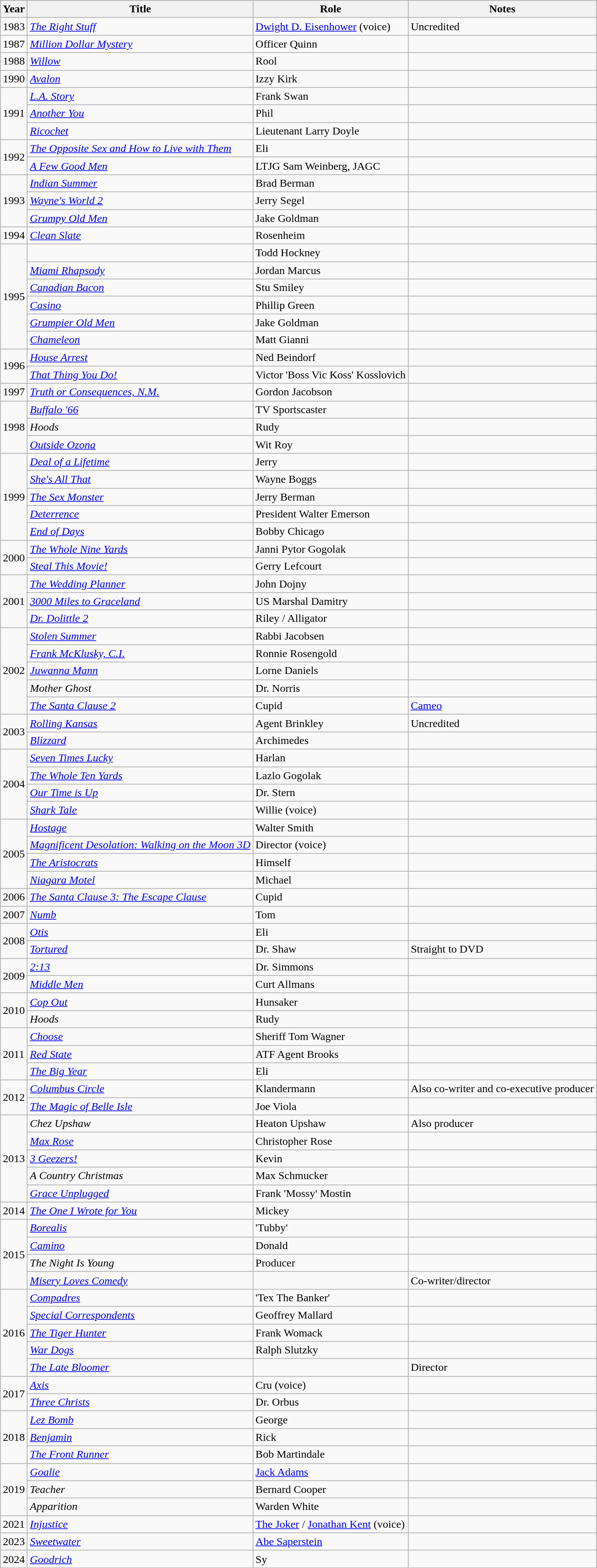<table class="wikitable sortable">
<tr>
<th>Year</th>
<th>Title</th>
<th>Role</th>
<th class="unsortable">Notes</th>
</tr>
<tr>
<td>1983</td>
<td><em><a href='#'>The Right Stuff</a></em></td>
<td><a href='#'>Dwight D. Eisenhower</a> (voice)</td>
<td>Uncredited</td>
</tr>
<tr>
<td>1987</td>
<td><em><a href='#'>Million Dollar Mystery</a></em></td>
<td>Officer Quinn</td>
<td></td>
</tr>
<tr>
<td>1988</td>
<td><em><a href='#'>Willow</a></em></td>
<td>Rool</td>
<td></td>
</tr>
<tr>
<td>1990</td>
<td><em><a href='#'>Avalon</a></em></td>
<td>Izzy Kirk</td>
<td></td>
</tr>
<tr>
<td rowspan=3>1991</td>
<td><em><a href='#'>L.A. Story</a></em></td>
<td>Frank Swan</td>
<td></td>
</tr>
<tr>
<td><em><a href='#'>Another You</a></em></td>
<td>Phil</td>
<td></td>
</tr>
<tr>
<td><em><a href='#'>Ricochet</a></em></td>
<td>Lieutenant Larry Doyle</td>
<td></td>
</tr>
<tr>
<td rowspan=2>1992</td>
<td><em><a href='#'>The Opposite Sex and How to Live with Them</a></em></td>
<td>Eli</td>
<td></td>
</tr>
<tr>
<td><em><a href='#'>A Few Good Men</a></em></td>
<td>LTJG Sam Weinberg, JAGC</td>
<td></td>
</tr>
<tr>
<td rowspan=3>1993</td>
<td><em><a href='#'>Indian Summer</a></em></td>
<td>Brad Berman</td>
<td></td>
</tr>
<tr>
<td><em><a href='#'>Wayne's World 2</a></em></td>
<td>Jerry Segel</td>
<td></td>
</tr>
<tr>
<td><em><a href='#'>Grumpy Old Men</a></em></td>
<td>Jake Goldman</td>
<td></td>
</tr>
<tr>
<td>1994</td>
<td><em><a href='#'>Clean Slate</a></em></td>
<td>Rosenheim</td>
<td></td>
</tr>
<tr>
<td rowspan=6>1995</td>
<td><em></em></td>
<td>Todd Hockney</td>
<td></td>
</tr>
<tr>
<td><em><a href='#'>Miami Rhapsody</a></em></td>
<td>Jordan Marcus</td>
<td></td>
</tr>
<tr>
<td><em><a href='#'>Canadian Bacon</a></em></td>
<td>Stu Smiley</td>
<td></td>
</tr>
<tr>
<td><em><a href='#'>Casino</a></em></td>
<td>Phillip Green</td>
<td></td>
</tr>
<tr>
<td><em><a href='#'>Grumpier Old Men</a></em></td>
<td>Jake Goldman</td>
<td></td>
</tr>
<tr>
<td><em><a href='#'>Chameleon</a></em></td>
<td>Matt Gianni</td>
<td></td>
</tr>
<tr>
<td rowspan=2>1996</td>
<td><em><a href='#'>House Arrest</a></em></td>
<td>Ned Beindorf</td>
<td></td>
</tr>
<tr>
<td><em><a href='#'>That Thing You Do!</a></em></td>
<td>Victor 'Boss Vic Koss' Kosslovich</td>
<td></td>
</tr>
<tr>
<td>1997</td>
<td><em><a href='#'>Truth or Consequences, N.M.</a></em></td>
<td>Gordon Jacobson</td>
<td></td>
</tr>
<tr>
<td rowspan=3>1998</td>
<td><em><a href='#'>Buffalo '66</a></em></td>
<td>TV Sportscaster</td>
<td></td>
</tr>
<tr>
<td><em>Hoods</em></td>
<td>Rudy</td>
<td></td>
</tr>
<tr>
<td><em><a href='#'>Outside Ozona</a></em></td>
<td>Wit Roy</td>
<td></td>
</tr>
<tr>
<td rowspan=5>1999</td>
<td><em><a href='#'>Deal of a Lifetime</a></em></td>
<td>Jerry</td>
<td></td>
</tr>
<tr>
<td><em><a href='#'>She's All That</a></em></td>
<td>Wayne Boggs</td>
<td></td>
</tr>
<tr>
<td><em><a href='#'>The Sex Monster</a></em></td>
<td>Jerry Berman</td>
<td></td>
</tr>
<tr>
<td><em><a href='#'>Deterrence</a></em></td>
<td>President Walter Emerson</td>
<td></td>
</tr>
<tr>
<td><em><a href='#'>End of Days</a></em></td>
<td>Bobby Chicago</td>
<td></td>
</tr>
<tr>
<td rowspan=2>2000</td>
<td><em><a href='#'>The Whole Nine Yards</a></em></td>
<td>Janni Pytor Gogolak</td>
<td></td>
</tr>
<tr>
<td><em><a href='#'>Steal This Movie!</a></em></td>
<td>Gerry Lefcourt</td>
<td></td>
</tr>
<tr>
<td rowspan=3>2001</td>
<td><em><a href='#'>The Wedding Planner</a></em></td>
<td>John Dojny</td>
<td></td>
</tr>
<tr>
<td><em><a href='#'>3000 Miles to Graceland</a></em></td>
<td>US Marshal Damitry</td>
<td></td>
</tr>
<tr>
<td><em><a href='#'>Dr. Dolittle 2</a></em></td>
<td>Riley / Alligator</td>
<td></td>
</tr>
<tr>
<td rowspan=5>2002</td>
<td><em><a href='#'>Stolen Summer</a></em></td>
<td>Rabbi Jacobsen</td>
<td></td>
</tr>
<tr>
<td><em><a href='#'>Frank McKlusky, C.I.</a></em></td>
<td>Ronnie Rosengold</td>
<td></td>
</tr>
<tr>
<td><em><a href='#'>Juwanna Mann</a></em></td>
<td>Lorne Daniels</td>
<td></td>
</tr>
<tr>
<td><em>Mother Ghost</em></td>
<td>Dr. Norris</td>
<td></td>
</tr>
<tr>
<td><em><a href='#'>The Santa Clause 2</a></em></td>
<td>Cupid</td>
<td><a href='#'>Cameo</a></td>
</tr>
<tr>
<td rowspan=2>2003</td>
<td><em><a href='#'>Rolling Kansas</a></em></td>
<td>Agent Brinkley</td>
<td>Uncredited</td>
</tr>
<tr>
<td><em><a href='#'>Blizzard</a></em></td>
<td>Archimedes</td>
<td></td>
</tr>
<tr>
<td rowspan=4>2004</td>
<td><em><a href='#'>Seven Times Lucky</a></em></td>
<td>Harlan</td>
<td></td>
</tr>
<tr>
<td><em><a href='#'>The Whole Ten Yards</a></em></td>
<td>Lazlo Gogolak</td>
<td></td>
</tr>
<tr>
<td><em><a href='#'>Our Time is Up</a></em></td>
<td>Dr. Stern</td>
<td></td>
</tr>
<tr>
<td><em><a href='#'>Shark Tale</a></em></td>
<td>Willie (voice)</td>
<td></td>
</tr>
<tr>
<td rowspan=4>2005</td>
<td><em><a href='#'>Hostage</a></em></td>
<td>Walter Smith</td>
<td></td>
</tr>
<tr>
<td><em><a href='#'>Magnificent Desolation: Walking on the Moon 3D</a></em></td>
<td>Director (voice)</td>
<td></td>
</tr>
<tr>
<td><em><a href='#'>The Aristocrats</a></em></td>
<td>Himself</td>
<td></td>
</tr>
<tr>
<td><em><a href='#'>Niagara Motel</a></em></td>
<td>Michael</td>
<td></td>
</tr>
<tr>
<td>2006</td>
<td><em><a href='#'>The Santa Clause 3: The Escape Clause</a></em></td>
<td>Cupid</td>
<td></td>
</tr>
<tr>
<td>2007</td>
<td><em><a href='#'>Numb</a></em></td>
<td>Tom</td>
<td></td>
</tr>
<tr>
<td rowspan=2>2008</td>
<td><em><a href='#'>Otis</a></em></td>
<td>Eli</td>
<td></td>
</tr>
<tr>
<td><em><a href='#'>Tortured</a></em></td>
<td>Dr. Shaw</td>
<td>Straight to DVD</td>
</tr>
<tr>
<td rowspan=2>2009</td>
<td><em><a href='#'>2:13</a></em></td>
<td>Dr. Simmons</td>
<td></td>
</tr>
<tr>
<td><em><a href='#'>Middle Men</a></em></td>
<td>Curt Allmans</td>
<td></td>
</tr>
<tr>
<td rowspan=2>2010</td>
<td><em><a href='#'>Cop Out</a></em></td>
<td>Hunsaker</td>
<td></td>
</tr>
<tr>
<td><em>Hoods</em></td>
<td>Rudy</td>
<td></td>
</tr>
<tr>
<td rowspan=3>2011</td>
<td><em><a href='#'>Choose</a></em></td>
<td>Sheriff Tom Wagner</td>
<td></td>
</tr>
<tr>
<td><em><a href='#'>Red State</a></em></td>
<td>ATF Agent Brooks</td>
<td></td>
</tr>
<tr>
<td><em><a href='#'>The Big Year</a></em></td>
<td>Eli</td>
<td></td>
</tr>
<tr>
<td rowspan=2>2012</td>
<td><em><a href='#'>Columbus Circle</a></em></td>
<td>Klandermann</td>
<td>Also co-writer and co-executive producer</td>
</tr>
<tr>
<td><em><a href='#'>The Magic of Belle Isle</a></em></td>
<td>Joe Viola</td>
<td></td>
</tr>
<tr>
<td rowspan=5>2013</td>
<td><em>Chez Upshaw</em></td>
<td>Heaton Upshaw</td>
<td>Also producer</td>
</tr>
<tr>
<td><em><a href='#'>Max Rose</a></em></td>
<td>Christopher Rose</td>
<td></td>
</tr>
<tr>
<td><em><a href='#'>3 Geezers!</a></em></td>
<td>Kevin</td>
<td></td>
</tr>
<tr>
<td><em>A Country Christmas</em></td>
<td>Max Schmucker</td>
<td></td>
</tr>
<tr>
<td><em><a href='#'>Grace Unplugged</a></em></td>
<td>Frank 'Mossy' Mostin</td>
<td></td>
</tr>
<tr>
<td>2014</td>
<td><em><a href='#'>The One I Wrote for You</a></em></td>
<td>Mickey</td>
<td></td>
</tr>
<tr>
<td rowspan=4>2015</td>
<td><em><a href='#'>Borealis</a></em></td>
<td>'Tubby'</td>
<td></td>
</tr>
<tr>
<td><em><a href='#'>Camino</a></em></td>
<td>Donald</td>
<td></td>
</tr>
<tr>
<td><em>The Night Is Young</em></td>
<td>Producer</td>
<td></td>
</tr>
<tr>
<td><em><a href='#'>Misery Loves Comedy</a></em></td>
<td></td>
<td>Co-writer/director</td>
</tr>
<tr>
<td rowspan=5>2016</td>
<td><em><a href='#'>Compadres</a></em></td>
<td>'Tex The Banker'</td>
<td></td>
</tr>
<tr>
<td><em><a href='#'>Special Correspondents</a></em></td>
<td>Geoffrey Mallard</td>
<td></td>
</tr>
<tr>
<td><em><a href='#'>The Tiger Hunter</a></em></td>
<td>Frank Womack</td>
<td></td>
</tr>
<tr>
<td><em><a href='#'>War Dogs</a></em></td>
<td>Ralph Slutzky</td>
<td></td>
</tr>
<tr>
<td><em><a href='#'>The Late Bloomer</a></em></td>
<td></td>
<td>Director</td>
</tr>
<tr>
<td rowspan=2>2017</td>
<td><em><a href='#'>Axis</a></em></td>
<td>Cru (voice)</td>
<td></td>
</tr>
<tr>
<td><em><a href='#'>Three Christs</a></em></td>
<td>Dr. Orbus</td>
<td></td>
</tr>
<tr>
<td rowspan=3>2018</td>
<td><em><a href='#'>Lez Bomb</a></em></td>
<td>George</td>
<td></td>
</tr>
<tr>
<td><em><a href='#'>Benjamin</a></em></td>
<td>Rick</td>
<td></td>
</tr>
<tr>
<td><em><a href='#'>The Front Runner</a></em></td>
<td>Bob Martindale</td>
<td></td>
</tr>
<tr>
<td rowspan=3>2019</td>
<td><em><a href='#'>Goalie</a></em></td>
<td><a href='#'>Jack Adams</a></td>
<td></td>
</tr>
<tr>
<td><em>Teacher</em></td>
<td>Bernard Cooper</td>
<td></td>
</tr>
<tr>
<td><em>Apparition</em></td>
<td>Warden White</td>
<td></td>
</tr>
<tr>
<td>2021</td>
<td><em><a href='#'>Injustice</a></em></td>
<td><a href='#'>The Joker</a> / <a href='#'>Jonathan Kent</a> (voice)</td>
<td></td>
</tr>
<tr>
<td>2023</td>
<td><em><a href='#'>Sweetwater</a></em></td>
<td><a href='#'>Abe Saperstein</a></td>
<td></td>
</tr>
<tr>
<td>2024</td>
<td><em><a href='#'>Goodrich</a></em></td>
<td>Sy</td>
<td></td>
</tr>
</table>
